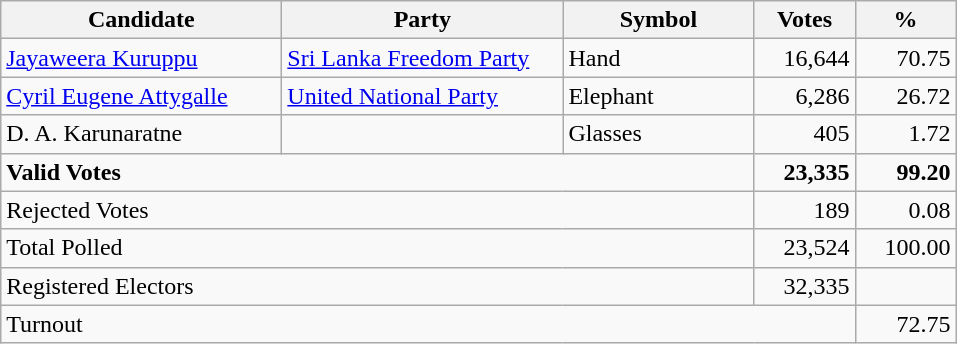<table class="wikitable" border="1" style="text-align:right;">
<tr>
<th align=left width="180">Candidate</th>
<th align=left width="180">Party</th>
<th align=left width="120">Symbol</th>
<th align=left width="60">Votes</th>
<th align=left width="60">%</th>
</tr>
<tr>
<td align=left><a href='#'>Jayaweera Kuruppu</a></td>
<td align=left><a href='#'>Sri Lanka Freedom Party</a></td>
<td align=left>Hand</td>
<td align=right>16,644</td>
<td align=right>70.75</td>
</tr>
<tr>
<td align=left><a href='#'>Cyril Eugene Attygalle</a></td>
<td align=left><a href='#'>United National Party</a></td>
<td align=left>Elephant</td>
<td align=right>6,286</td>
<td align=right>26.72</td>
</tr>
<tr>
<td align=left>D. A. Karunaratne</td>
<td align=left></td>
<td align=left>Glasses</td>
<td align=right>405</td>
<td align=right>1.72</td>
</tr>
<tr>
<td align=left colspan=3><strong>Valid Votes</strong></td>
<td><strong>23,335</strong></td>
<td><strong>99.20</strong></td>
</tr>
<tr>
<td align=left colspan=3>Rejected Votes</td>
<td>189</td>
<td>0.08</td>
</tr>
<tr>
<td align=left colspan=3>Total Polled</td>
<td>23,524</td>
<td>100.00</td>
</tr>
<tr>
<td align=left colspan=3>Registered Electors</td>
<td>32,335</td>
<td></td>
</tr>
<tr>
<td align=left colspan=4>Turnout</td>
<td>72.75</td>
</tr>
</table>
